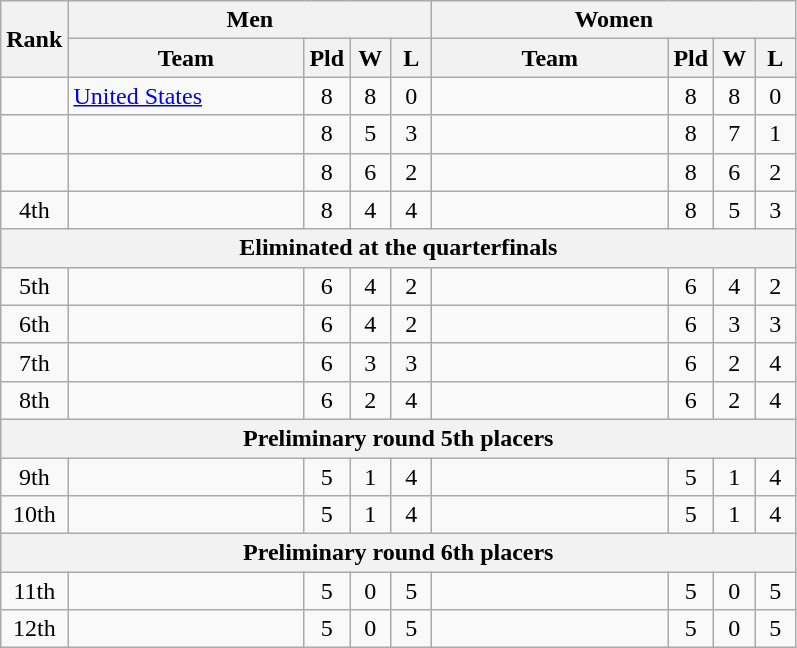<table class=wikitable>
<tr>
<th rowspan=2>Rank</th>
<th colspan=4>Men</th>
<th colspan=4>Women</th>
</tr>
<tr>
<th width=150px>Team</th>
<th width=20px>Pld</th>
<th width=20px>W</th>
<th width=20px>L</th>
<th width=150px>Team</th>
<th width=20px>Pld</th>
<th width=20px>W</th>
<th width=20px>L</th>
</tr>
<tr align=center>
<td></td>
<td align=left> <a href='#'>United States</a></td>
<td>8</td>
<td>8</td>
<td>0</td>
<td align=left></td>
<td>8</td>
<td>8</td>
<td>0</td>
</tr>
<tr align=center>
<td></td>
<td align=left></td>
<td>8</td>
<td>5</td>
<td>3</td>
<td align=left></td>
<td>8</td>
<td>7</td>
<td>1</td>
</tr>
<tr align=center>
<td></td>
<td align=left></td>
<td>8</td>
<td>6</td>
<td>2</td>
<td align=left></td>
<td>8</td>
<td>6</td>
<td>2</td>
</tr>
<tr align=center>
<td>4th</td>
<td align=left></td>
<td>8</td>
<td>4</td>
<td>4</td>
<td align=left></td>
<td>8</td>
<td>5</td>
<td>3</td>
</tr>
<tr>
<th colspan=9>Eliminated at the quarterfinals</th>
</tr>
<tr align=center>
<td>5th</td>
<td align=left></td>
<td>6</td>
<td>4</td>
<td>2</td>
<td align=left></td>
<td>6</td>
<td>4</td>
<td>2</td>
</tr>
<tr align=center>
<td>6th</td>
<td align=left></td>
<td>6</td>
<td>4</td>
<td>2</td>
<td align=left></td>
<td>6</td>
<td>3</td>
<td>3</td>
</tr>
<tr align=center>
<td>7th</td>
<td align=left></td>
<td>6</td>
<td>3</td>
<td>3</td>
<td align=left></td>
<td>6</td>
<td>2</td>
<td>4</td>
</tr>
<tr align=center>
<td>8th</td>
<td align=left></td>
<td>6</td>
<td>2</td>
<td>4</td>
<td align=left></td>
<td>6</td>
<td>2</td>
<td>4</td>
</tr>
<tr>
<th colspan=9>Preliminary round 5th placers</th>
</tr>
<tr align=center>
<td>9th</td>
<td align=left></td>
<td>5</td>
<td>1</td>
<td>4</td>
<td align=left></td>
<td>5</td>
<td>1</td>
<td>4</td>
</tr>
<tr align=center>
<td>10th</td>
<td align=left></td>
<td>5</td>
<td>1</td>
<td>4</td>
<td align=left></td>
<td>5</td>
<td>1</td>
<td>4</td>
</tr>
<tr>
<th colspan=9>Preliminary round 6th placers</th>
</tr>
<tr align=center>
<td>11th</td>
<td align=left></td>
<td>5</td>
<td>0</td>
<td>5</td>
<td align=left></td>
<td>5</td>
<td>0</td>
<td>5</td>
</tr>
<tr align=center>
<td>12th</td>
<td align=left></td>
<td>5</td>
<td>0</td>
<td>5</td>
<td align=left></td>
<td>5</td>
<td>0</td>
<td>5</td>
</tr>
</table>
